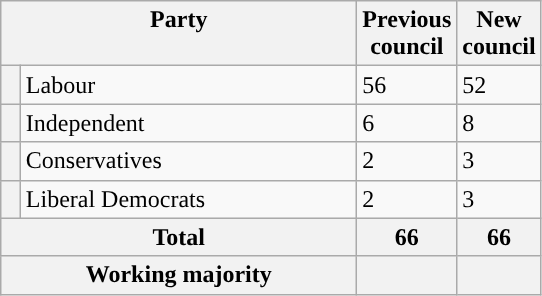<table class="wikitable">
<tr>
<th valign=top colspan="2" style="width: 230px">Party</th>
<th valign=top style="width: 30px">Previous council</th>
<th valign=top style="width: 30px">New council</th>
</tr>
<tr>
<th style="background-color: "></th>
<td>Labour</td>
<td>56</td>
<td>52</td>
</tr>
<tr>
<th style="background-color: "></th>
<td>Independent</td>
<td>6</td>
<td>8</td>
</tr>
<tr>
<th style="background-color: "></th>
<td>Conservatives</td>
<td>2</td>
<td>3</td>
</tr>
<tr>
<th style="background-color: "></th>
<td>Liberal Democrats</td>
<td>2</td>
<td>3</td>
</tr>
<tr>
<th colspan=2>Total</th>
<th style="text-align: center">66</th>
<th colspan=3>66</th>
</tr>
<tr>
<th colspan=2>Working majority</th>
<th></th>
<th></th>
</tr>
</table>
